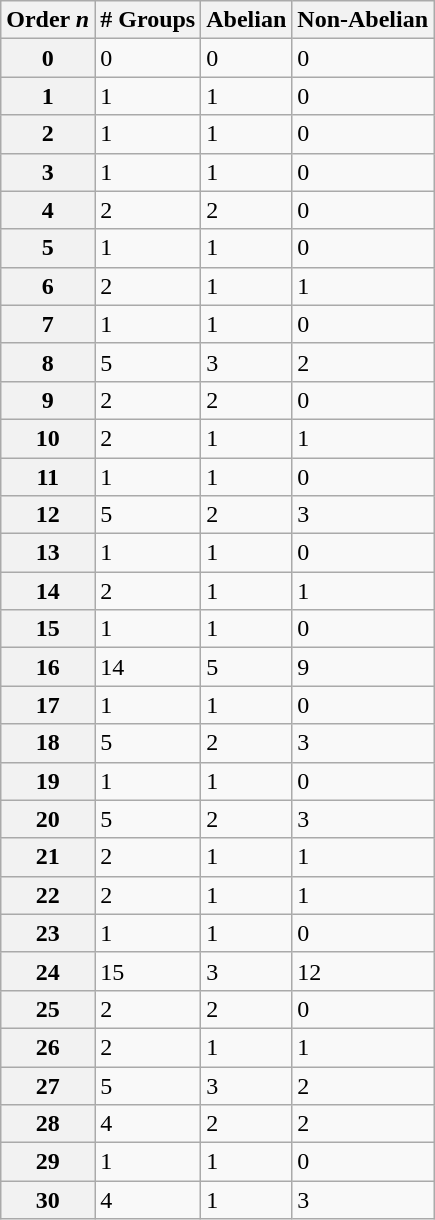<table class="wikitable">
<tr ---->
<th>Order <em>n</em></th>
<th># Groups</th>
<th>Abelian</th>
<th>Non-Abelian</th>
</tr>
<tr ---->
<th>0</th>
<td>0</td>
<td>0</td>
<td>0</td>
</tr>
<tr ---->
<th>1</th>
<td>1</td>
<td>1</td>
<td>0</td>
</tr>
<tr ---->
<th>2</th>
<td>1</td>
<td>1</td>
<td>0</td>
</tr>
<tr ---->
<th>3</th>
<td>1</td>
<td>1</td>
<td>0</td>
</tr>
<tr ---->
<th>4</th>
<td>2</td>
<td>2</td>
<td>0</td>
</tr>
<tr ---->
<th>5</th>
<td>1</td>
<td>1</td>
<td>0</td>
</tr>
<tr ---->
<th>6</th>
<td>2</td>
<td>1</td>
<td>1</td>
</tr>
<tr ---->
<th>7</th>
<td>1</td>
<td>1</td>
<td>0</td>
</tr>
<tr ---->
<th>8</th>
<td>5</td>
<td>3</td>
<td>2</td>
</tr>
<tr ---->
<th>9</th>
<td>2</td>
<td>2</td>
<td>0</td>
</tr>
<tr ---->
<th>10</th>
<td>2</td>
<td>1</td>
<td>1</td>
</tr>
<tr ---->
<th>11</th>
<td>1</td>
<td>1</td>
<td>0</td>
</tr>
<tr ---->
<th>12</th>
<td>5</td>
<td>2</td>
<td>3</td>
</tr>
<tr ---->
<th>13</th>
<td>1</td>
<td>1</td>
<td>0</td>
</tr>
<tr ---->
<th>14</th>
<td>2</td>
<td>1</td>
<td>1</td>
</tr>
<tr ---->
<th>15</th>
<td>1</td>
<td>1</td>
<td>0</td>
</tr>
<tr ---->
<th>16</th>
<td>14</td>
<td>5</td>
<td>9</td>
</tr>
<tr ---->
<th>17</th>
<td>1</td>
<td>1</td>
<td>0</td>
</tr>
<tr ---->
<th>18</th>
<td>5</td>
<td>2</td>
<td>3</td>
</tr>
<tr ---->
<th>19</th>
<td>1</td>
<td>1</td>
<td>0</td>
</tr>
<tr ---->
<th>20</th>
<td>5</td>
<td>2</td>
<td>3</td>
</tr>
<tr ---->
<th>21</th>
<td>2</td>
<td>1</td>
<td>1</td>
</tr>
<tr ---->
<th>22</th>
<td>2</td>
<td>1</td>
<td>1</td>
</tr>
<tr ---->
<th>23</th>
<td>1</td>
<td>1</td>
<td>0</td>
</tr>
<tr ---->
<th>24</th>
<td>15</td>
<td>3</td>
<td>12</td>
</tr>
<tr ---->
<th>25</th>
<td>2</td>
<td>2</td>
<td>0</td>
</tr>
<tr ---->
<th>26</th>
<td>2</td>
<td>1</td>
<td>1</td>
</tr>
<tr ---->
<th>27</th>
<td>5</td>
<td>3</td>
<td>2</td>
</tr>
<tr ---->
<th>28</th>
<td>4</td>
<td>2</td>
<td>2</td>
</tr>
<tr ---->
<th>29</th>
<td>1</td>
<td>1</td>
<td>0</td>
</tr>
<tr ---->
<th>30</th>
<td>4</td>
<td>1</td>
<td>3</td>
</tr>
</table>
